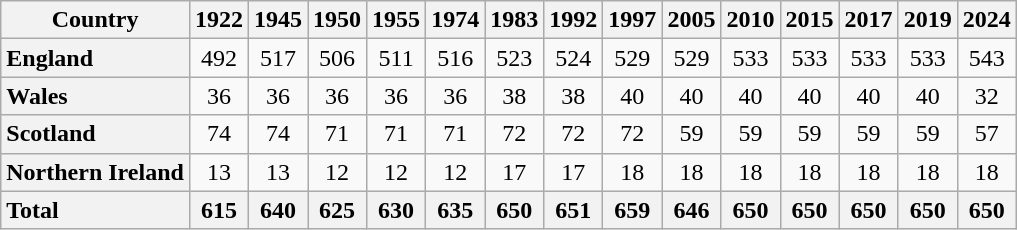<table class="wikitable" style="text-align:center">
<tr>
<th>Country</th>
<th>1922</th>
<th>1945</th>
<th>1950</th>
<th>1955</th>
<th>1974</th>
<th>1983</th>
<th>1992</th>
<th>1997</th>
<th>2005</th>
<th>2010</th>
<th>2015</th>
<th>2017</th>
<th>2019</th>
<th>2024</th>
</tr>
<tr>
<th scope="row" style="text-align:left">England</th>
<td>492</td>
<td>517</td>
<td>506</td>
<td>511</td>
<td>516</td>
<td>523</td>
<td>524</td>
<td>529</td>
<td>529</td>
<td>533</td>
<td>533</td>
<td>533</td>
<td>533</td>
<td>543</td>
</tr>
<tr>
<th scope="row" style="text-align:left">Wales</th>
<td>36</td>
<td>36</td>
<td>36</td>
<td>36</td>
<td>36</td>
<td>38</td>
<td>38</td>
<td>40</td>
<td>40</td>
<td>40</td>
<td>40</td>
<td>40</td>
<td>40</td>
<td>32</td>
</tr>
<tr>
<th scope="row" style="text-align:left">Scotland</th>
<td>74</td>
<td>74</td>
<td>71</td>
<td>71</td>
<td>71</td>
<td>72</td>
<td>72</td>
<td>72</td>
<td>59</td>
<td>59</td>
<td>59</td>
<td>59</td>
<td>59</td>
<td>57</td>
</tr>
<tr>
<th scope="row" style="text-align:left">Northern Ireland</th>
<td>13</td>
<td>13</td>
<td>12</td>
<td>12</td>
<td>12</td>
<td>17</td>
<td>17</td>
<td>18</td>
<td>18</td>
<td>18</td>
<td>18</td>
<td>18</td>
<td>18</td>
<td>18</td>
</tr>
<tr>
<th scope="row" style="text-align:left">Total</th>
<th>615</th>
<th>640</th>
<th>625</th>
<th>630</th>
<th>635</th>
<th>650</th>
<th>651</th>
<th>659</th>
<th>646</th>
<th>650</th>
<th>650</th>
<th>650</th>
<th>650</th>
<th>650</th>
</tr>
</table>
